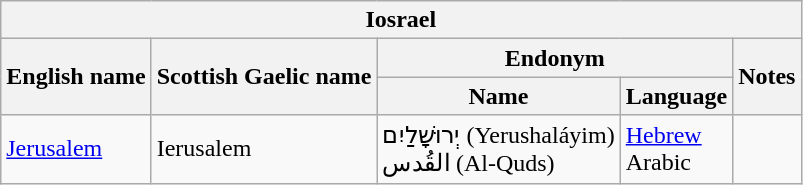<table class="wikitable sortable">
<tr>
<th colspan="5"> Iosrael</th>
</tr>
<tr>
<th rowspan="2">English name</th>
<th rowspan="2">Scottish Gaelic name</th>
<th colspan="2">Endonym</th>
<th rowspan="2">Notes</th>
</tr>
<tr>
<th>Name</th>
<th>Language</th>
</tr>
<tr>
<td><a href='#'>Jerusalem</a></td>
<td>Ierusalem</td>
<td>יְרוּשָׁלַיִם (Yerushaláyim)<br>القُدس (Al-Quds)</td>
<td><a href='#'>Hebrew</a><br>Arabic</td>
<td></td>
</tr>
</table>
